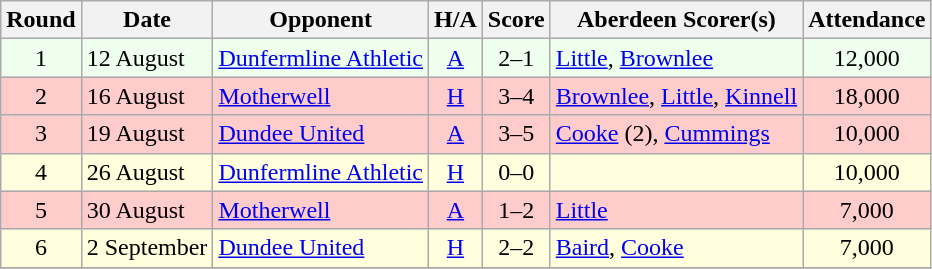<table class="wikitable" style="text-align:center">
<tr>
<th>Round</th>
<th>Date</th>
<th>Opponent</th>
<th>H/A</th>
<th>Score</th>
<th>Aberdeen Scorer(s)</th>
<th>Attendance</th>
</tr>
<tr bgcolor=#EEFFEE>
<td>1</td>
<td align=left>12 August</td>
<td align=left><a href='#'>Dunfermline Athletic</a></td>
<td><a href='#'>A</a></td>
<td>2–1</td>
<td align=left><a href='#'>Little</a>, <a href='#'>Brownlee</a></td>
<td>12,000</td>
</tr>
<tr bgcolor=#FFCCCC>
<td>2</td>
<td align=left>16 August</td>
<td align=left><a href='#'>Motherwell</a></td>
<td><a href='#'>H</a></td>
<td>3–4</td>
<td align=left><a href='#'>Brownlee</a>, <a href='#'>Little</a>, <a href='#'>Kinnell</a></td>
<td>18,000</td>
</tr>
<tr bgcolor=#FFCCCC>
<td>3</td>
<td align=left>19 August</td>
<td align=left><a href='#'>Dundee United</a></td>
<td><a href='#'>A</a></td>
<td>3–5</td>
<td align=left><a href='#'>Cooke</a> (2), <a href='#'>Cummings</a></td>
<td>10,000</td>
</tr>
<tr bgcolor=#FFFFDD>
<td>4</td>
<td align=left>26 August</td>
<td align=left><a href='#'>Dunfermline Athletic</a></td>
<td><a href='#'>H</a></td>
<td>0–0</td>
<td align=left></td>
<td>10,000</td>
</tr>
<tr bgcolor=#FFCCCC>
<td>5</td>
<td align=left>30 August</td>
<td align=left><a href='#'>Motherwell</a></td>
<td><a href='#'>A</a></td>
<td>1–2</td>
<td align=left><a href='#'>Little</a></td>
<td>7,000</td>
</tr>
<tr bgcolor=#FFFFDD>
<td>6</td>
<td align=left>2 September</td>
<td align=left><a href='#'>Dundee United</a></td>
<td><a href='#'>H</a></td>
<td>2–2</td>
<td align=left><a href='#'>Baird</a>, <a href='#'>Cooke</a></td>
<td>7,000</td>
</tr>
<tr>
</tr>
</table>
